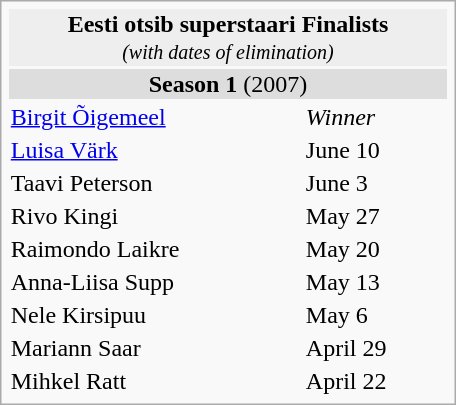<table class=infobox style=width:19em>
<tr>
<td colspan="2" style="background:#eeeeee; text-align:center;"><strong>Eesti otsib superstaari Finalists</strong><br><small><em>(with dates of elimination)</em></small></td>
</tr>
<tr>
<td colspan="2" style="background:#dddddd; text-align:center;"><strong>Season 1</strong> (2007)</td>
</tr>
<tr>
<td><a href='#'>Birgit Õigemeel</a></td>
<td><em>Winner</em></td>
</tr>
<tr>
<td><a href='#'>Luisa Värk</a></td>
<td>June 10</td>
</tr>
<tr>
<td>Taavi Peterson</td>
<td>June 3</td>
</tr>
<tr>
<td>Rivo Kingi</td>
<td>May 27</td>
</tr>
<tr>
<td>Raimondo Laikre</td>
<td>May 20</td>
</tr>
<tr>
<td>Anna-Liisa Supp</td>
<td>May 13</td>
</tr>
<tr>
<td>Nele Kirsipuu</td>
<td>May 6</td>
</tr>
<tr>
<td>Mariann Saar</td>
<td>April 29</td>
</tr>
<tr>
<td>Mihkel Ratt</td>
<td>April 22</td>
</tr>
</table>
